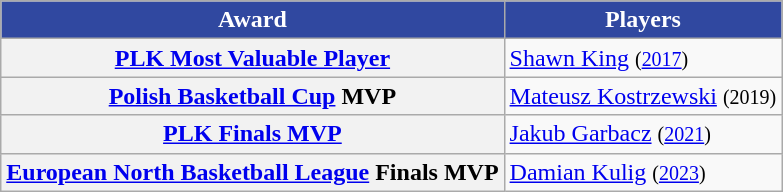<table class="wikitable">
<tr>
<th style="background:#3048A0; color:white;">Award</th>
<th style="background:#3048A0; color:white;">Players</th>
</tr>
<tr>
<th scope="row"><a href='#'>PLK Most Valuable Player</a></th>
<td><a href='#'>Shawn King</a> <small>(<a href='#'>2017</a>)</small></td>
</tr>
<tr>
<th scope="row"><a href='#'>Polish Basketball Cup</a> MVP</th>
<td><a href='#'>Mateusz Kostrzewski</a> <small>(2019)</small></td>
</tr>
<tr>
<th scope="row"><a href='#'>PLK Finals MVP</a></th>
<td><a href='#'>Jakub Garbacz</a> <small>(<a href='#'>2021</a>)</small></td>
</tr>
<tr>
<th scope="row"><a href='#'>European North Basketball League</a> Finals MVP</th>
<td><a href='#'>Damian Kulig</a> <small>(<a href='#'>2023</a>)</small></td>
</tr>
</table>
